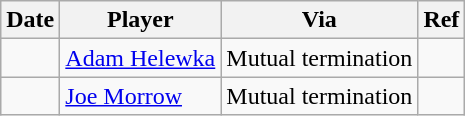<table class="wikitable">
<tr>
<th>Date</th>
<th>Player</th>
<th>Via</th>
<th>Ref</th>
</tr>
<tr>
<td></td>
<td><a href='#'>Adam Helewka</a></td>
<td>Mutual termination</td>
<td></td>
</tr>
<tr>
<td></td>
<td><a href='#'>Joe Morrow</a></td>
<td>Mutual termination</td>
<td></td>
</tr>
</table>
